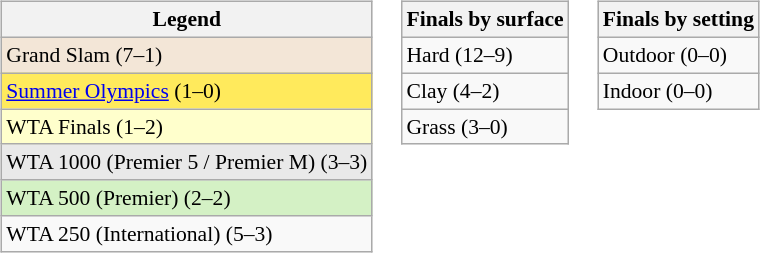<table>
<tr valign=top>
<td><br><table class=wikitable style=font-size:90%>
<tr>
<th>Legend</th>
</tr>
<tr style=background:#f3e6d7>
<td>Grand Slam (7–1)</td>
</tr>
<tr style=background:#ffea5c>
<td><a href='#'>Summer Olympics</a> (1–0)</td>
</tr>
<tr style=background:#ffc>
<td>WTA Finals (1–2)</td>
</tr>
<tr style=background:#e9e9e9>
<td>WTA 1000 (Premier 5 / Premier M) (3–3)</td>
</tr>
<tr style=background:#d4f1c5>
<td>WTA 500 (Premier) (2–2)</td>
</tr>
<tr>
<td>WTA 250 (International) (5–3)</td>
</tr>
</table>
</td>
<td><br><table class=wikitable style=font-size:90%>
<tr>
<th>Finals by surface</th>
</tr>
<tr>
<td>Hard (12–9)</td>
</tr>
<tr>
<td>Clay (4–2)</td>
</tr>
<tr>
<td>Grass (3–0)</td>
</tr>
</table>
</td>
<td><br><table class=wikitable style=font-size:90%>
<tr>
<th>Finals by setting</th>
</tr>
<tr>
<td>Outdoor (0–0)</td>
</tr>
<tr>
<td>Indoor (0–0)</td>
</tr>
</table>
</td>
</tr>
</table>
